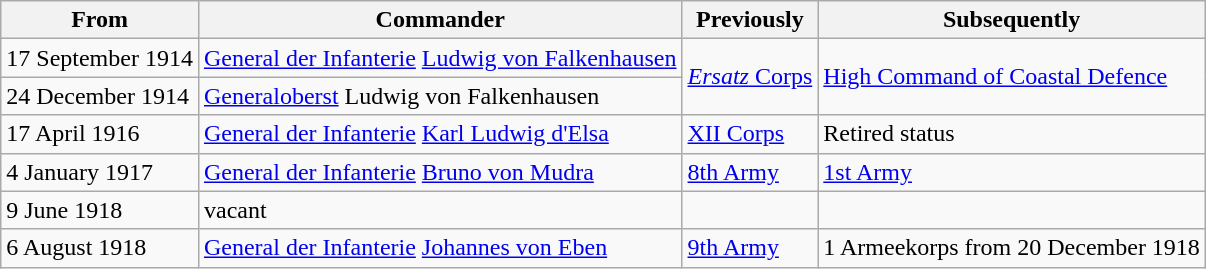<table class="wikitable">
<tr>
<th>From</th>
<th>Commander</th>
<th>Previously</th>
<th>Subsequently</th>
</tr>
<tr>
<td>17 September 1914</td>
<td><a href='#'>General der Infanterie</a> <a href='#'>Ludwig von Falkenhausen</a></td>
<td rowspan=2><a href='#'><em>Ersatz</em> Corps</a></td>
<td rowspan=2><a href='#'>High Command of Coastal Defence</a></td>
</tr>
<tr>
<td>24 December 1914</td>
<td><a href='#'>Generaloberst</a> Ludwig von Falkenhausen</td>
</tr>
<tr>
<td>17 April 1916</td>
<td><a href='#'>General der Infanterie</a> <a href='#'>Karl Ludwig d'Elsa</a></td>
<td><a href='#'>XII Corps</a></td>
<td>Retired status</td>
</tr>
<tr>
<td>4 January 1917</td>
<td><a href='#'>General der Infanterie</a> <a href='#'>Bruno von Mudra</a></td>
<td><a href='#'>8th Army</a></td>
<td><a href='#'>1st Army</a></td>
</tr>
<tr>
<td>9 June 1918</td>
<td>vacant</td>
<td></td>
<td></td>
</tr>
<tr>
<td>6 August 1918</td>
<td><a href='#'>General der Infanterie</a> <a href='#'>Johannes von Eben</a></td>
<td><a href='#'>9th Army</a></td>
<td>1 Armeekorps from 20 December 1918</td>
</tr>
</table>
